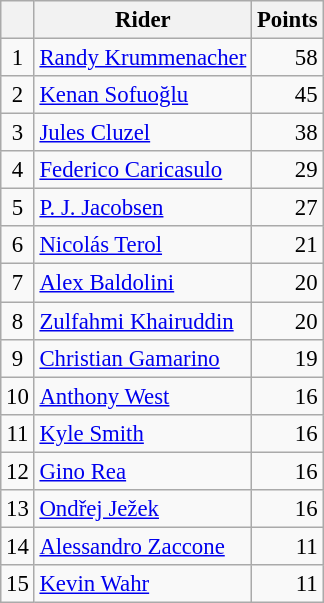<table class="wikitable" style="font-size: 95%;">
<tr>
<th></th>
<th>Rider</th>
<th>Points</th>
</tr>
<tr>
<td align=center>1</td>
<td> <a href='#'>Randy Krummenacher</a></td>
<td align=right>58</td>
</tr>
<tr>
<td align=center>2</td>
<td> <a href='#'>Kenan Sofuoğlu</a></td>
<td align=right>45</td>
</tr>
<tr>
<td align=center>3</td>
<td> <a href='#'>Jules Cluzel</a></td>
<td align=right>38</td>
</tr>
<tr>
<td align=center>4</td>
<td> <a href='#'>Federico Caricasulo</a></td>
<td align=right>29</td>
</tr>
<tr>
<td align=center>5</td>
<td> <a href='#'>P. J. Jacobsen</a></td>
<td align=right>27</td>
</tr>
<tr>
<td align=center>6</td>
<td> <a href='#'>Nicolás Terol</a></td>
<td align=right>21</td>
</tr>
<tr>
<td align=center>7</td>
<td> <a href='#'>Alex Baldolini</a></td>
<td align=right>20</td>
</tr>
<tr>
<td align=center>8</td>
<td> <a href='#'>Zulfahmi Khairuddin</a></td>
<td align=right>20</td>
</tr>
<tr>
<td align=center>9</td>
<td> <a href='#'>Christian Gamarino</a></td>
<td align=right>19</td>
</tr>
<tr>
<td align=center>10</td>
<td> <a href='#'>Anthony West</a></td>
<td align=right>16</td>
</tr>
<tr>
<td align=center>11</td>
<td> <a href='#'>Kyle Smith</a></td>
<td align=right>16</td>
</tr>
<tr>
<td align=center>12</td>
<td> <a href='#'>Gino Rea</a></td>
<td align=right>16</td>
</tr>
<tr>
<td align=center>13</td>
<td> <a href='#'>Ondřej Ježek</a></td>
<td align=right>16</td>
</tr>
<tr>
<td align=center>14</td>
<td> <a href='#'>Alessandro Zaccone</a></td>
<td align=right>11</td>
</tr>
<tr>
<td align=center>15</td>
<td> <a href='#'>Kevin Wahr</a></td>
<td align=right>11</td>
</tr>
</table>
